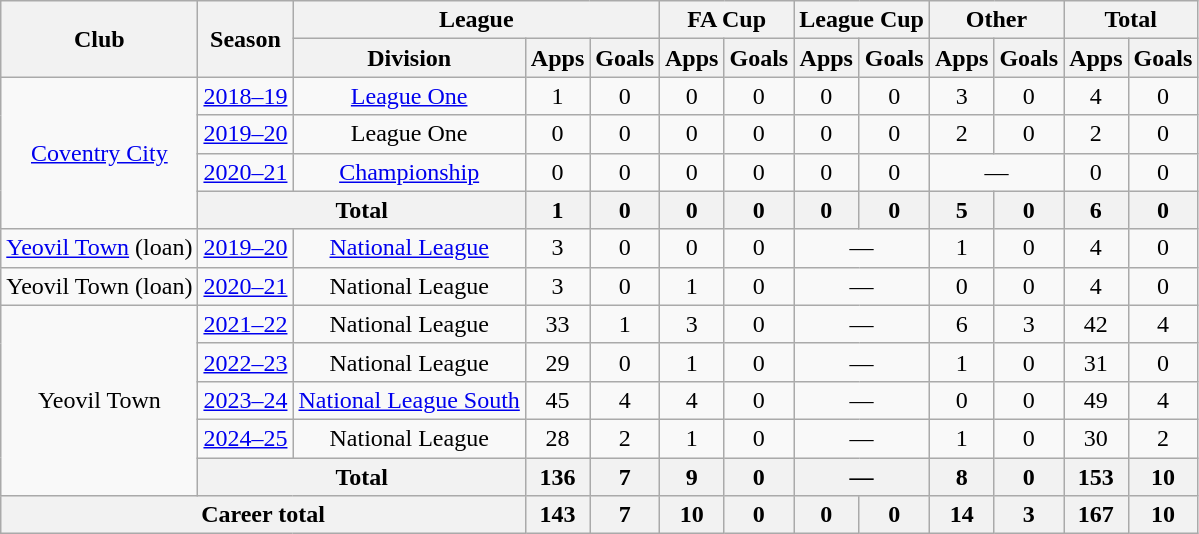<table class=wikitable style="text-align: center">
<tr>
<th rowspan=2>Club</th>
<th rowspan=2>Season</th>
<th colspan=3>League</th>
<th colspan=2>FA Cup</th>
<th colspan=2>League Cup</th>
<th colspan=2>Other</th>
<th colspan=2>Total</th>
</tr>
<tr>
<th>Division</th>
<th>Apps</th>
<th>Goals</th>
<th>Apps</th>
<th>Goals</th>
<th>Apps</th>
<th>Goals</th>
<th>Apps</th>
<th>Goals</th>
<th>Apps</th>
<th>Goals</th>
</tr>
<tr>
<td rowspan=4><a href='#'>Coventry City</a></td>
<td><a href='#'>2018–19</a></td>
<td><a href='#'>League One</a></td>
<td>1</td>
<td>0</td>
<td>0</td>
<td>0</td>
<td>0</td>
<td>0</td>
<td>3</td>
<td>0</td>
<td>4</td>
<td>0</td>
</tr>
<tr>
<td><a href='#'>2019–20</a></td>
<td>League One</td>
<td>0</td>
<td>0</td>
<td>0</td>
<td>0</td>
<td>0</td>
<td>0</td>
<td>2</td>
<td>0</td>
<td>2</td>
<td>0</td>
</tr>
<tr>
<td><a href='#'>2020–21</a></td>
<td><a href='#'>Championship</a></td>
<td>0</td>
<td>0</td>
<td>0</td>
<td>0</td>
<td>0</td>
<td>0</td>
<td colspan=2>—</td>
<td>0</td>
<td>0</td>
</tr>
<tr>
<th colspan=2>Total</th>
<th>1</th>
<th>0</th>
<th>0</th>
<th>0</th>
<th>0</th>
<th>0</th>
<th>5</th>
<th>0</th>
<th>6</th>
<th>0</th>
</tr>
<tr>
<td><a href='#'>Yeovil Town</a> (loan)</td>
<td><a href='#'>2019–20</a></td>
<td><a href='#'>National League</a></td>
<td>3</td>
<td>0</td>
<td>0</td>
<td>0</td>
<td colspan=2>—</td>
<td>1</td>
<td>0</td>
<td>4</td>
<td>0</td>
</tr>
<tr>
<td>Yeovil Town (loan)</td>
<td><a href='#'>2020–21</a></td>
<td>National League</td>
<td>3</td>
<td>0</td>
<td>1</td>
<td>0</td>
<td colspan=2>—</td>
<td>0</td>
<td>0</td>
<td>4</td>
<td>0</td>
</tr>
<tr>
<td rowspan=5>Yeovil Town</td>
<td><a href='#'>2021–22</a></td>
<td>National League</td>
<td>33</td>
<td>1</td>
<td>3</td>
<td>0</td>
<td colspan=2>—</td>
<td>6</td>
<td>3</td>
<td>42</td>
<td>4</td>
</tr>
<tr>
<td><a href='#'>2022–23</a></td>
<td>National League</td>
<td>29</td>
<td>0</td>
<td>1</td>
<td>0</td>
<td colspan=2>—</td>
<td>1</td>
<td>0</td>
<td>31</td>
<td>0</td>
</tr>
<tr>
<td><a href='#'>2023–24</a></td>
<td><a href='#'>National League South</a></td>
<td>45</td>
<td>4</td>
<td>4</td>
<td>0</td>
<td colspan=2>—</td>
<td>0</td>
<td>0</td>
<td>49</td>
<td>4</td>
</tr>
<tr>
<td><a href='#'>2024–25</a></td>
<td>National League</td>
<td>28</td>
<td>2</td>
<td>1</td>
<td>0</td>
<td colspan=2>—</td>
<td>1</td>
<td>0</td>
<td>30</td>
<td>2</td>
</tr>
<tr>
<th colspan=2>Total</th>
<th>136</th>
<th>7</th>
<th>9</th>
<th>0</th>
<th colspan=2>—</th>
<th>8</th>
<th>0</th>
<th>153</th>
<th>10</th>
</tr>
<tr>
<th colspan=3>Career total</th>
<th>143</th>
<th>7</th>
<th>10</th>
<th>0</th>
<th>0</th>
<th>0</th>
<th>14</th>
<th>3</th>
<th>167</th>
<th>10</th>
</tr>
</table>
